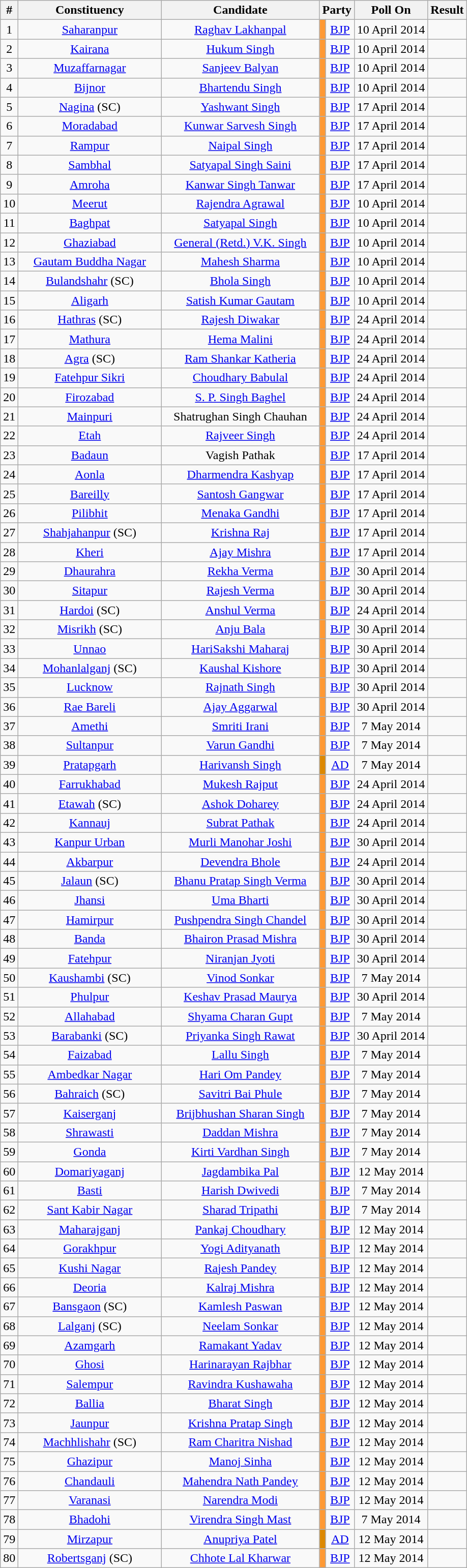<table class="wikitable sortable" style="text-align:center;">
<tr>
<th>#</th>
<th style="width:180px;">Constituency</th>
<th style="width:200px;">Candidate</th>
<th colspan="2">Party</th>
<th>Poll On</th>
<th>Result</th>
</tr>
<tr>
<td style="text-align:center;">1</td>
<td><a href='#'>Saharanpur</a></td>
<td><a href='#'>Raghav Lakhanpal</a></td>
<td bgcolor=#FF9933></td>
<td><a href='#'>BJP</a></td>
<td>10 April 2014</td>
<td></td>
</tr>
<tr>
<td style="text-align:center;">2</td>
<td><a href='#'>Kairana</a></td>
<td><a href='#'>Hukum Singh</a></td>
<td bgcolor=#FF9933></td>
<td><a href='#'>BJP</a></td>
<td>10 April 2014</td>
<td></td>
</tr>
<tr>
<td style="text-align:center;">3</td>
<td><a href='#'>Muzaffarnagar</a></td>
<td><a href='#'>Sanjeev Balyan</a></td>
<td bgcolor=#FF9933></td>
<td><a href='#'>BJP</a></td>
<td>10 April 2014</td>
<td></td>
</tr>
<tr>
<td style="text-align:center;">4</td>
<td><a href='#'>Bijnor</a></td>
<td><a href='#'>Bhartendu Singh</a></td>
<td bgcolor=#FF9933></td>
<td><a href='#'>BJP</a></td>
<td>10 April 2014</td>
<td></td>
</tr>
<tr>
<td style="text-align:center;">5</td>
<td><a href='#'>Nagina</a> (SC)</td>
<td><a href='#'>Yashwant Singh</a></td>
<td bgcolor=#FF9933></td>
<td><a href='#'>BJP</a></td>
<td>17 April 2014</td>
<td></td>
</tr>
<tr>
<td style="text-align:center;">6</td>
<td><a href='#'>Moradabad</a></td>
<td><a href='#'>Kunwar Sarvesh Singh</a></td>
<td bgcolor=#FF9933></td>
<td><a href='#'>BJP</a></td>
<td>17 April 2014</td>
<td></td>
</tr>
<tr>
<td style="text-align:center;">7</td>
<td><a href='#'>Rampur</a></td>
<td><a href='#'>Naipal Singh</a></td>
<td bgcolor=#FF9933></td>
<td><a href='#'>BJP</a></td>
<td>17 April 2014</td>
<td></td>
</tr>
<tr>
<td style="text-align:center;">8</td>
<td><a href='#'>Sambhal</a></td>
<td><a href='#'>Satyapal Singh Saini</a></td>
<td bgcolor=#FF9933></td>
<td><a href='#'>BJP</a></td>
<td>17 April 2014</td>
<td></td>
</tr>
<tr>
<td style="text-align:center;">9</td>
<td><a href='#'>Amroha</a></td>
<td><a href='#'>Kanwar Singh Tanwar</a></td>
<td bgcolor=#FF9933></td>
<td><a href='#'>BJP</a></td>
<td>17 April 2014</td>
<td></td>
</tr>
<tr>
<td style="text-align:center;">10</td>
<td><a href='#'>Meerut</a></td>
<td><a href='#'>Rajendra Agrawal</a></td>
<td bgcolor=#FF9933></td>
<td><a href='#'>BJP</a></td>
<td>10 April 2014</td>
<td></td>
</tr>
<tr>
<td style="text-align:center;">11</td>
<td><a href='#'>Baghpat</a></td>
<td><a href='#'>Satyapal Singh</a></td>
<td bgcolor=#FF9933></td>
<td><a href='#'>BJP</a></td>
<td>10 April 2014</td>
<td></td>
</tr>
<tr>
<td style="text-align:center;">12</td>
<td><a href='#'>Ghaziabad</a></td>
<td><a href='#'>General (Retd.) V.K. Singh</a></td>
<td bgcolor=#FF9933></td>
<td><a href='#'>BJP</a></td>
<td>10 April 2014</td>
<td></td>
</tr>
<tr>
<td style="text-align:center;">13</td>
<td><a href='#'>Gautam Buddha Nagar</a></td>
<td><a href='#'>Mahesh Sharma</a></td>
<td bgcolor=#FF9933></td>
<td><a href='#'>BJP</a></td>
<td>10 April 2014</td>
<td></td>
</tr>
<tr>
<td style="text-align:center;">14</td>
<td><a href='#'>Bulandshahr</a> (SC)</td>
<td><a href='#'>Bhola Singh</a></td>
<td bgcolor=#FF9933></td>
<td><a href='#'>BJP</a></td>
<td>10 April 2014</td>
<td></td>
</tr>
<tr>
<td style="text-align:center;">15</td>
<td><a href='#'>Aligarh</a></td>
<td><a href='#'>Satish Kumar Gautam</a></td>
<td bgcolor=#FF9933></td>
<td><a href='#'>BJP</a></td>
<td>10 April 2014</td>
<td></td>
</tr>
<tr>
<td style="text-align:center;">16</td>
<td><a href='#'>Hathras</a> (SC)</td>
<td><a href='#'>Rajesh Diwakar</a></td>
<td bgcolor=#FF9933></td>
<td><a href='#'>BJP</a></td>
<td>24 April 2014</td>
<td></td>
</tr>
<tr>
<td style="text-align:center;">17</td>
<td><a href='#'>Mathura</a></td>
<td><a href='#'>Hema Malini</a></td>
<td bgcolor=#FF9933></td>
<td><a href='#'>BJP</a></td>
<td>24 April 2014</td>
<td></td>
</tr>
<tr>
<td style="text-align:center;">18</td>
<td><a href='#'>Agra</a> (SC)</td>
<td><a href='#'>Ram Shankar Katheria</a></td>
<td bgcolor=#FF9933></td>
<td><a href='#'>BJP</a></td>
<td>24 April 2014</td>
<td></td>
</tr>
<tr>
<td style="text-align:center;">19</td>
<td><a href='#'>Fatehpur Sikri</a></td>
<td><a href='#'>Choudhary Babulal</a></td>
<td bgcolor=#FF9933></td>
<td><a href='#'>BJP</a></td>
<td>24 April 2014</td>
<td></td>
</tr>
<tr>
<td style="text-align:center;">20</td>
<td><a href='#'>Firozabad</a></td>
<td><a href='#'>S. P. Singh Baghel</a></td>
<td bgcolor=#FF9933></td>
<td><a href='#'>BJP</a></td>
<td>24 April 2014</td>
<td></td>
</tr>
<tr>
<td style="text-align:center;">21</td>
<td><a href='#'>Mainpuri</a></td>
<td>Shatrughan Singh Chauhan</td>
<td bgcolor=#FF9933></td>
<td><a href='#'>BJP</a></td>
<td>24 April 2014</td>
<td></td>
</tr>
<tr>
<td style="text-align:center;">22</td>
<td><a href='#'>Etah</a></td>
<td><a href='#'>Rajveer Singh</a></td>
<td bgcolor=#FF9933></td>
<td><a href='#'>BJP</a></td>
<td>24 April 2014</td>
<td></td>
</tr>
<tr>
<td style="text-align:center;">23</td>
<td><a href='#'>Badaun</a></td>
<td>Vagish Pathak</td>
<td bgcolor=#FF9933></td>
<td><a href='#'>BJP</a></td>
<td>17 April 2014</td>
<td></td>
</tr>
<tr>
<td style="text-align:center;">24</td>
<td><a href='#'>Aonla</a></td>
<td><a href='#'>Dharmendra Kashyap</a></td>
<td bgcolor=#FF9933></td>
<td><a href='#'>BJP</a></td>
<td>17 April 2014</td>
<td></td>
</tr>
<tr>
<td style="text-align:center;">25</td>
<td><a href='#'>Bareilly</a></td>
<td><a href='#'>Santosh Gangwar</a></td>
<td bgcolor=#FF9933></td>
<td><a href='#'>BJP</a></td>
<td>17 April 2014</td>
<td></td>
</tr>
<tr>
<td style="text-align:center;">26</td>
<td><a href='#'>Pilibhit</a></td>
<td><a href='#'>Menaka Gandhi</a></td>
<td bgcolor=#FF9933></td>
<td><a href='#'>BJP</a></td>
<td>17 April 2014</td>
<td></td>
</tr>
<tr>
<td style="text-align:center;">27</td>
<td><a href='#'>Shahjahanpur</a> (SC)</td>
<td><a href='#'>Krishna Raj</a></td>
<td bgcolor=#FF9933></td>
<td><a href='#'>BJP</a></td>
<td>17 April 2014</td>
<td></td>
</tr>
<tr>
<td style="text-align:center;">28</td>
<td><a href='#'>Kheri</a></td>
<td><a href='#'>Ajay Mishra</a></td>
<td bgcolor=#FF9933></td>
<td><a href='#'>BJP</a></td>
<td>17 April 2014</td>
<td></td>
</tr>
<tr>
<td style="text-align:center;">29</td>
<td><a href='#'>Dhaurahra</a></td>
<td><a href='#'>Rekha Verma</a></td>
<td bgcolor=#FF9933></td>
<td><a href='#'>BJP</a></td>
<td>30 April 2014</td>
<td></td>
</tr>
<tr>
<td style="text-align:center;">30</td>
<td><a href='#'>Sitapur</a></td>
<td><a href='#'>Rajesh Verma</a></td>
<td bgcolor=#FF9933></td>
<td><a href='#'>BJP</a></td>
<td>30 April 2014</td>
<td></td>
</tr>
<tr>
<td style="text-align:center;">31</td>
<td><a href='#'>Hardoi</a> (SC)</td>
<td><a href='#'>Anshul Verma</a></td>
<td bgcolor=#FF9933></td>
<td><a href='#'>BJP</a></td>
<td>24 April 2014</td>
<td></td>
</tr>
<tr>
<td style="text-align:center;">32</td>
<td><a href='#'>Misrikh</a> (SC)</td>
<td><a href='#'>Anju Bala</a></td>
<td bgcolor=#FF9933></td>
<td><a href='#'>BJP</a></td>
<td>30 April 2014</td>
<td></td>
</tr>
<tr>
<td style="text-align:center;">33</td>
<td><a href='#'>Unnao</a></td>
<td><a href='#'>HariSakshi Maharaj</a></td>
<td bgcolor=#FF9933></td>
<td><a href='#'>BJP</a></td>
<td>30 April 2014</td>
<td></td>
</tr>
<tr>
<td style="text-align:center;">34</td>
<td><a href='#'>Mohanlalganj</a> (SC)</td>
<td><a href='#'>Kaushal Kishore</a></td>
<td bgcolor=#FF9933></td>
<td><a href='#'>BJP</a></td>
<td>30 April 2014</td>
<td></td>
</tr>
<tr>
<td style="text-align:center;">35</td>
<td><a href='#'>Lucknow</a></td>
<td><a href='#'>Rajnath Singh</a></td>
<td bgcolor=#FF9933></td>
<td><a href='#'>BJP</a></td>
<td>30 April 2014</td>
<td></td>
</tr>
<tr>
<td style="text-align:center;">36</td>
<td><a href='#'>Rae Bareli</a></td>
<td><a href='#'>Ajay Aggarwal</a></td>
<td bgcolor=#FF9933></td>
<td><a href='#'>BJP</a></td>
<td>30 April 2014</td>
<td></td>
</tr>
<tr>
<td style="text-align:center;">37</td>
<td><a href='#'>Amethi</a></td>
<td><a href='#'>Smriti Irani</a></td>
<td bgcolor=#FF9933></td>
<td><a href='#'>BJP</a></td>
<td>7 May 2014</td>
<td></td>
</tr>
<tr>
<td style="text-align:center;">38</td>
<td><a href='#'>Sultanpur</a></td>
<td><a href='#'>Varun Gandhi</a></td>
<td bgcolor=#FF9933></td>
<td><a href='#'>BJP</a></td>
<td>7 May 2014</td>
<td></td>
</tr>
<tr>
<td style="text-align:center;">39</td>
<td><a href='#'>Pratapgarh</a></td>
<td><a href='#'>Harivansh Singh</a></td>
<td bgcolor=#DD8800></td>
<td><a href='#'>AD</a></td>
<td>7 May 2014</td>
<td></td>
</tr>
<tr>
<td style="text-align:center;">40</td>
<td><a href='#'>Farrukhabad</a></td>
<td><a href='#'>Mukesh Rajput</a></td>
<td bgcolor=#FF9933></td>
<td><a href='#'>BJP</a></td>
<td>24 April 2014</td>
<td></td>
</tr>
<tr>
<td style="text-align:center;">41</td>
<td><a href='#'>Etawah</a> (SC)</td>
<td><a href='#'>Ashok Doharey</a></td>
<td bgcolor=#FF9933></td>
<td><a href='#'>BJP</a></td>
<td>24 April 2014</td>
<td></td>
</tr>
<tr>
<td style="text-align:center;">42</td>
<td><a href='#'>Kannauj</a></td>
<td><a href='#'>Subrat Pathak</a></td>
<td bgcolor=#FF9933></td>
<td><a href='#'>BJP</a></td>
<td>24 April 2014</td>
<td></td>
</tr>
<tr>
<td style="text-align:center;">43</td>
<td><a href='#'>Kanpur Urban</a></td>
<td><a href='#'>Murli Manohar Joshi</a></td>
<td bgcolor=#FF9933></td>
<td><a href='#'>BJP</a></td>
<td>30 April 2014</td>
<td></td>
</tr>
<tr>
<td style="text-align:center;">44</td>
<td><a href='#'>Akbarpur</a></td>
<td><a href='#'>Devendra Bhole</a></td>
<td bgcolor=#FF9933></td>
<td><a href='#'>BJP</a></td>
<td>24 April 2014</td>
<td></td>
</tr>
<tr>
<td style="text-align:center;">45</td>
<td><a href='#'>Jalaun</a> (SC)</td>
<td><a href='#'>Bhanu Pratap Singh Verma</a></td>
<td bgcolor=#FF9933></td>
<td><a href='#'>BJP</a></td>
<td>30 April 2014</td>
<td></td>
</tr>
<tr>
<td style="text-align:center;">46</td>
<td><a href='#'>Jhansi</a></td>
<td><a href='#'>Uma Bharti</a></td>
<td bgcolor=#FF9933></td>
<td><a href='#'>BJP</a></td>
<td>30 April 2014</td>
<td></td>
</tr>
<tr>
<td style="text-align:center;">47</td>
<td><a href='#'>Hamirpur</a></td>
<td><a href='#'>Pushpendra Singh Chandel</a></td>
<td bgcolor=#FF9933></td>
<td><a href='#'>BJP</a></td>
<td>30 April 2014</td>
<td></td>
</tr>
<tr>
<td style="text-align:center;">48</td>
<td><a href='#'>Banda</a></td>
<td><a href='#'>Bhairon Prasad Mishra</a></td>
<td bgcolor=#FF9933></td>
<td><a href='#'>BJP</a></td>
<td>30 April 2014</td>
<td></td>
</tr>
<tr>
<td style="text-align:center;">49</td>
<td><a href='#'>Fatehpur</a></td>
<td><a href='#'>Niranjan Jyoti</a></td>
<td bgcolor=#FF9933></td>
<td><a href='#'>BJP</a></td>
<td>30 April 2014</td>
<td></td>
</tr>
<tr>
<td style="text-align:center;">50</td>
<td><a href='#'>Kaushambi</a> (SC)</td>
<td><a href='#'>Vinod Sonkar</a></td>
<td bgcolor=#FF9933></td>
<td><a href='#'>BJP</a></td>
<td>7 May 2014</td>
<td></td>
</tr>
<tr>
<td style="text-align:center;">51</td>
<td><a href='#'>Phulpur</a></td>
<td><a href='#'>Keshav Prasad Maurya</a></td>
<td bgcolor=#FF9933></td>
<td><a href='#'>BJP</a></td>
<td>30 April 2014</td>
<td></td>
</tr>
<tr>
<td style="text-align:center;">52</td>
<td><a href='#'>Allahabad</a></td>
<td><a href='#'>Shyama Charan Gupt</a></td>
<td bgcolor=#FF9933></td>
<td><a href='#'>BJP</a></td>
<td>7 May 2014</td>
<td></td>
</tr>
<tr>
<td style="text-align:center;">53</td>
<td><a href='#'>Barabanki</a> (SC)</td>
<td><a href='#'>Priyanka Singh Rawat</a></td>
<td bgcolor=#FF9933></td>
<td><a href='#'>BJP</a></td>
<td>30 April 2014</td>
<td></td>
</tr>
<tr>
<td style="text-align:center;">54</td>
<td><a href='#'>Faizabad</a></td>
<td><a href='#'>Lallu Singh</a></td>
<td bgcolor=#FF9933></td>
<td><a href='#'>BJP</a></td>
<td>7 May 2014</td>
<td></td>
</tr>
<tr>
<td style="text-align:center;">55</td>
<td><a href='#'>Ambedkar Nagar</a></td>
<td><a href='#'>Hari Om Pandey</a></td>
<td bgcolor=#FF9933></td>
<td><a href='#'>BJP</a></td>
<td>7 May 2014</td>
<td></td>
</tr>
<tr>
<td style="text-align:center;">56</td>
<td><a href='#'>Bahraich</a> (SC)</td>
<td><a href='#'>Savitri Bai Phule</a></td>
<td bgcolor=#FF9933></td>
<td><a href='#'>BJP</a></td>
<td>7 May 2014</td>
<td></td>
</tr>
<tr>
<td style="text-align:center;">57</td>
<td><a href='#'>Kaiserganj</a></td>
<td><a href='#'>Brijbhushan Sharan Singh</a></td>
<td bgcolor=#FF9933></td>
<td><a href='#'>BJP</a></td>
<td>7 May 2014</td>
<td></td>
</tr>
<tr>
<td style="text-align:center;">58</td>
<td><a href='#'>Shrawasti</a></td>
<td><a href='#'>Daddan Mishra</a></td>
<td bgcolor=#FF9933></td>
<td><a href='#'>BJP</a></td>
<td>7 May 2014</td>
<td></td>
</tr>
<tr>
<td style="text-align:center;">59</td>
<td><a href='#'>Gonda</a></td>
<td><a href='#'>Kirti Vardhan Singh</a></td>
<td bgcolor=#FF9933></td>
<td><a href='#'>BJP</a></td>
<td>7 May 2014</td>
<td></td>
</tr>
<tr>
<td style="text-align:center;">60</td>
<td><a href='#'>Domariyaganj</a></td>
<td><a href='#'>Jagdambika Pal</a></td>
<td bgcolor=#FF9933></td>
<td><a href='#'>BJP</a></td>
<td>12 May 2014</td>
<td></td>
</tr>
<tr>
<td style="text-align:center;">61</td>
<td><a href='#'>Basti</a></td>
<td><a href='#'>Harish Dwivedi</a></td>
<td bgcolor=#FF9933></td>
<td><a href='#'>BJP</a></td>
<td>7 May 2014</td>
<td></td>
</tr>
<tr>
<td style="text-align:center;">62</td>
<td><a href='#'>Sant Kabir Nagar</a></td>
<td><a href='#'>Sharad Tripathi</a></td>
<td bgcolor=#FF9933></td>
<td><a href='#'>BJP</a></td>
<td>7 May 2014</td>
<td></td>
</tr>
<tr>
<td style="text-align:center;">63</td>
<td><a href='#'>Maharajganj</a></td>
<td><a href='#'>Pankaj Choudhary</a></td>
<td bgcolor=#FF9933></td>
<td><a href='#'>BJP</a></td>
<td>12 May 2014</td>
<td></td>
</tr>
<tr>
<td style="text-align:center;">64</td>
<td><a href='#'>Gorakhpur</a></td>
<td><a href='#'>Yogi Adityanath</a></td>
<td bgcolor=#FF9933></td>
<td><a href='#'>BJP</a></td>
<td>12 May 2014</td>
<td></td>
</tr>
<tr>
<td style="text-align:center;">65</td>
<td><a href='#'>Kushi Nagar</a></td>
<td><a href='#'>Rajesh Pandey</a></td>
<td bgcolor=#FF9933></td>
<td><a href='#'>BJP</a></td>
<td>12 May 2014</td>
<td></td>
</tr>
<tr>
<td style="text-align:center;">66</td>
<td><a href='#'>Deoria</a></td>
<td><a href='#'>Kalraj Mishra</a></td>
<td bgcolor=#FF9933></td>
<td><a href='#'>BJP</a></td>
<td>12 May 2014</td>
<td></td>
</tr>
<tr>
<td style="text-align:center;">67</td>
<td><a href='#'>Bansgaon</a> (SC)</td>
<td><a href='#'>Kamlesh Paswan</a></td>
<td bgcolor=#FF9933></td>
<td><a href='#'>BJP</a></td>
<td>12 May 2014</td>
<td></td>
</tr>
<tr>
<td style="text-align:center;">68</td>
<td><a href='#'>Lalganj</a> (SC)</td>
<td><a href='#'>Neelam Sonkar</a></td>
<td bgcolor=#FF9933></td>
<td><a href='#'>BJP</a></td>
<td>12 May 2014</td>
<td></td>
</tr>
<tr>
<td style="text-align:center;">69</td>
<td><a href='#'>Azamgarh</a></td>
<td><a href='#'>Ramakant Yadav</a></td>
<td bgcolor=#FF9933></td>
<td><a href='#'>BJP</a></td>
<td>12 May 2014</td>
<td></td>
</tr>
<tr>
<td style="text-align:center;">70</td>
<td><a href='#'>Ghosi</a></td>
<td><a href='#'>Harinarayan Rajbhar</a></td>
<td bgcolor=#FF9933></td>
<td><a href='#'>BJP</a></td>
<td>12 May 2014</td>
<td></td>
</tr>
<tr>
<td style="text-align:center;">71</td>
<td><a href='#'>Salempur</a></td>
<td><a href='#'>Ravindra Kushawaha</a></td>
<td bgcolor=#FF9933></td>
<td><a href='#'>BJP</a></td>
<td>12 May 2014</td>
<td></td>
</tr>
<tr>
<td style="text-align:center;">72</td>
<td><a href='#'>Ballia</a></td>
<td><a href='#'>Bharat Singh</a></td>
<td bgcolor=#FF9933></td>
<td><a href='#'>BJP</a></td>
<td>12 May 2014</td>
<td></td>
</tr>
<tr>
<td style="text-align:center;">73</td>
<td><a href='#'>Jaunpur</a></td>
<td><a href='#'>Krishna Pratap Singh</a></td>
<td bgcolor=#FF9933></td>
<td><a href='#'>BJP</a></td>
<td>12 May 2014</td>
<td></td>
</tr>
<tr>
<td style="text-align:center;">74</td>
<td><a href='#'>Machhlishahr</a> (SC)</td>
<td><a href='#'>Ram Charitra Nishad</a></td>
<td bgcolor=#FF9933></td>
<td><a href='#'>BJP</a></td>
<td>12 May 2014</td>
<td></td>
</tr>
<tr>
<td style="text-align:center;">75</td>
<td><a href='#'>Ghazipur</a></td>
<td><a href='#'>Manoj Sinha</a></td>
<td bgcolor=#FF9933></td>
<td><a href='#'>BJP</a></td>
<td>12 May 2014</td>
<td></td>
</tr>
<tr>
<td style="text-align:center;">76</td>
<td><a href='#'>Chandauli</a></td>
<td><a href='#'>Mahendra Nath Pandey</a></td>
<td bgcolor=#FF9933></td>
<td><a href='#'>BJP</a></td>
<td>12 May 2014</td>
<td></td>
</tr>
<tr>
<td style="text-align:center;">77</td>
<td><a href='#'>Varanasi</a></td>
<td><a href='#'>Narendra Modi</a></td>
<td bgcolor=#FF9933></td>
<td><a href='#'>BJP</a></td>
<td>12 May 2014</td>
<td></td>
</tr>
<tr>
<td style="text-align:center;">78</td>
<td><a href='#'>Bhadohi</a></td>
<td><a href='#'>Virendra Singh Mast</a></td>
<td bgcolor=#FF9933></td>
<td><a href='#'>BJP</a></td>
<td>7 May 2014</td>
<td></td>
</tr>
<tr>
<td style="text-align:center;">79</td>
<td><a href='#'>Mirzapur</a></td>
<td><a href='#'>Anupriya Patel</a></td>
<td bgcolor=#DD8800></td>
<td><a href='#'>AD</a></td>
<td>12 May 2014</td>
<td></td>
</tr>
<tr>
<td style="text-align:center;">80</td>
<td><a href='#'>Robertsganj</a> (SC)</td>
<td><a href='#'>Chhote Lal Kharwar</a></td>
<td bgcolor=#FF9933></td>
<td><a href='#'>BJP</a></td>
<td>12 May 2014</td>
<td></td>
</tr>
</table>
